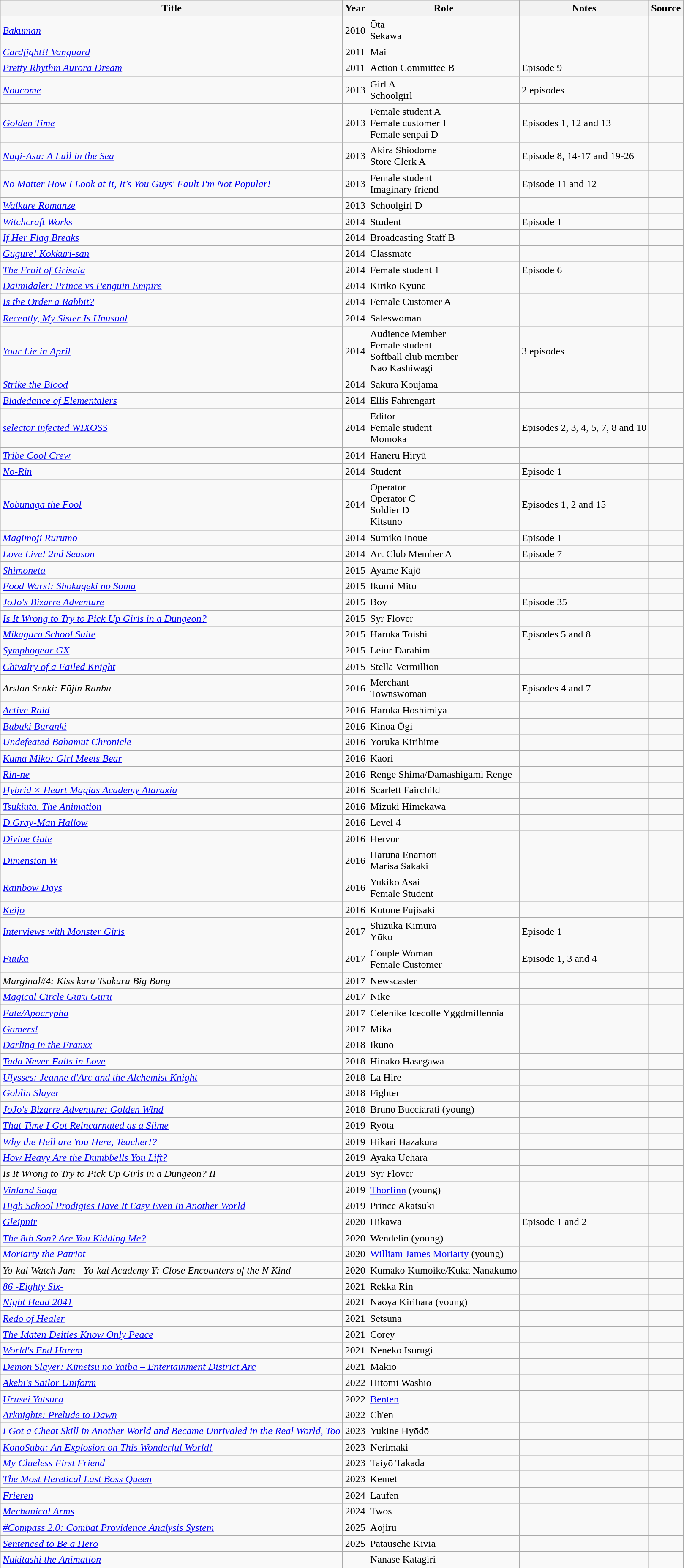<table class="wikitable sortable plainrowheaders">
<tr>
<th>Title</th>
<th>Year</th>
<th>Role</th>
<th class="unsortable">Notes</th>
<th class="unsortable">Source</th>
</tr>
<tr>
<td><em><a href='#'>Bakuman</a></em></td>
<td align="center">2010</td>
<td>Ōta<br>Sekawa</td>
<td></td>
<td></td>
</tr>
<tr>
<td><em><a href='#'>Cardfight!! Vanguard</a></em></td>
<td align="center">2011</td>
<td>Mai</td>
<td></td>
<td></td>
</tr>
<tr>
<td><em><a href='#'>Pretty Rhythm Aurora Dream</a></em></td>
<td align="center">2011</td>
<td>Action Committee B</td>
<td>Episode 9</td>
<td></td>
</tr>
<tr>
<td><em><a href='#'>Noucome</a></em></td>
<td align="center">2013</td>
<td>Girl A<br>Schoolgirl</td>
<td>2 episodes</td>
<td></td>
</tr>
<tr>
<td><em><a href='#'>Golden Time</a></em></td>
<td align="center">2013</td>
<td>Female student A<br>Female customer 1<br>Female senpai D</td>
<td>Episodes 1, 12 and 13</td>
<td></td>
</tr>
<tr>
<td><em><a href='#'>Nagi-Asu: A Lull in the Sea</a></em></td>
<td align="center">2013</td>
<td>Akira Shiodome<br>Store Clerk A</td>
<td>Episode 8, 14-17 and 19-26</td>
<td></td>
</tr>
<tr>
<td><em><a href='#'>No Matter How I Look at It, It's You Guys' Fault I'm Not Popular!</a></em></td>
<td align="center">2013</td>
<td>Female student<br>Imaginary friend</td>
<td>Episode 11 and 12</td>
<td></td>
</tr>
<tr>
<td><em><a href='#'>Walkure Romanze</a></em></td>
<td align="center">2013</td>
<td>Schoolgirl D</td>
<td></td>
<td></td>
</tr>
<tr>
<td><em><a href='#'>Witchcraft Works</a></em></td>
<td align="center">2014</td>
<td>Student</td>
<td>Episode 1</td>
<td></td>
</tr>
<tr>
<td><em><a href='#'>If Her Flag Breaks</a></em></td>
<td align="center">2014</td>
<td>Broadcasting Staff B</td>
<td></td>
<td></td>
</tr>
<tr>
<td><em><a href='#'>Gugure! Kokkuri-san</a></em></td>
<td align="center">2014</td>
<td>Classmate</td>
<td></td>
<td></td>
</tr>
<tr>
<td><em><a href='#'>The Fruit of Grisaia</a></em></td>
<td align="center">2014</td>
<td>Female student 1</td>
<td>Episode 6</td>
<td></td>
</tr>
<tr>
<td><em><a href='#'>Daimidaler: Prince vs Penguin Empire</a></em></td>
<td align="center">2014</td>
<td>Kiriko Kyuna</td>
<td></td>
<td></td>
</tr>
<tr>
<td><em><a href='#'>Is the Order a Rabbit?</a></em></td>
<td align="center">2014</td>
<td>Female Customer A</td>
<td></td>
<td></td>
</tr>
<tr>
<td><em><a href='#'>Recently, My Sister Is Unusual</a></em></td>
<td align="center">2014</td>
<td>Saleswoman</td>
<td></td>
<td></td>
</tr>
<tr>
<td><em><a href='#'>Your Lie in April</a></em></td>
<td align="center">2014</td>
<td>Audience Member<br>Female student<br>Softball club member<br>Nao Kashiwagi</td>
<td>3 episodes</td>
<td></td>
</tr>
<tr>
<td><em><a href='#'>Strike the Blood</a></em></td>
<td align="center">2014</td>
<td>Sakura Koujama</td>
<td></td>
<td></td>
</tr>
<tr>
<td><em><a href='#'>Bladedance of Elementalers</a></em></td>
<td align="center">2014</td>
<td>Ellis Fahrengart</td>
<td></td>
<td></td>
</tr>
<tr>
<td><em><a href='#'>selector infected WIXOSS</a></em></td>
<td align="center">2014</td>
<td>Editor<br>Female student<br>Momoka</td>
<td>Episodes 2, 3, 4, 5, 7, 8 and 10</td>
<td></td>
</tr>
<tr>
<td><em><a href='#'>Tribe Cool Crew</a></em></td>
<td align="center">2014</td>
<td>Haneru Hiryū</td>
<td></td>
<td></td>
</tr>
<tr>
<td><em><a href='#'>No-Rin</a></em></td>
<td align="center">2014</td>
<td>Student</td>
<td>Episode 1</td>
<td></td>
</tr>
<tr>
<td><em><a href='#'>Nobunaga the Fool</a></em></td>
<td align="center">2014</td>
<td>Operator<br>Operator C<br>Soldier D<br>Kitsuno</td>
<td>Episodes 1, 2 and 15</td>
<td></td>
</tr>
<tr>
<td><em><a href='#'>Magimoji Rurumo</a></em></td>
<td align="center">2014</td>
<td>Sumiko Inoue</td>
<td>Episode 1</td>
<td></td>
</tr>
<tr>
<td><em><a href='#'>Love Live! 2nd Season</a></em></td>
<td align="center">2014</td>
<td>Art Club Member A</td>
<td>Episode 7</td>
<td></td>
</tr>
<tr>
<td><em><a href='#'>Shimoneta</a></em></td>
<td align="center">2015</td>
<td>Ayame Kajō</td>
<td></td>
<td></td>
</tr>
<tr>
<td><em><a href='#'>Food Wars!: Shokugeki no Soma</a></em></td>
<td align="center">2015</td>
<td>Ikumi Mito</td>
<td></td>
<td></td>
</tr>
<tr>
<td><em><a href='#'>JoJo's Bizarre Adventure</a></em></td>
<td align="center">2015</td>
<td>Boy</td>
<td>Episode 35</td>
<td></td>
</tr>
<tr>
<td><em><a href='#'>Is It Wrong to Try to Pick Up Girls in a Dungeon?</a></em></td>
<td align="center">2015</td>
<td>Syr Flover</td>
<td></td>
<td></td>
</tr>
<tr>
<td><em><a href='#'>Mikagura School Suite</a></em></td>
<td align="center">2015</td>
<td>Haruka Toishi</td>
<td>Episodes 5 and 8</td>
<td></td>
</tr>
<tr>
<td><em><a href='#'>Symphogear GX</a></em></td>
<td align=center>2015</td>
<td>Leiur Darahim</td>
<td></td>
<td></td>
</tr>
<tr>
<td><em><a href='#'>Chivalry of a Failed Knight</a></em></td>
<td align="center">2015</td>
<td>Stella Vermillion</td>
<td></td>
<td></td>
</tr>
<tr>
<td><em>Arslan Senki: Fūjin Ranbu</em></td>
<td align="center">2016</td>
<td>Merchant<br>Townswoman</td>
<td>Episodes 4 and 7</td>
<td></td>
</tr>
<tr>
<td><em><a href='#'>Active Raid</a></em></td>
<td align="center">2016</td>
<td>Haruka Hoshimiya</td>
<td></td>
<td></td>
</tr>
<tr>
<td><em><a href='#'>Bubuki Buranki</a></em></td>
<td align="center">2016</td>
<td>Kinoa Ōgi</td>
<td></td>
<td></td>
</tr>
<tr>
<td><em><a href='#'>Undefeated Bahamut Chronicle</a></em></td>
<td align="center">2016</td>
<td>Yoruka Kirihime</td>
<td></td>
<td></td>
</tr>
<tr>
<td><em><a href='#'>Kuma Miko: Girl Meets Bear</a></em></td>
<td align="center">2016</td>
<td>Kaori</td>
<td></td>
<td></td>
</tr>
<tr>
<td><em><a href='#'>Rin-ne</a></em></td>
<td align="center">2016</td>
<td>Renge Shima/Damashigami Renge</td>
<td></td>
<td></td>
</tr>
<tr>
<td><em><a href='#'>Hybrid × Heart Magias Academy Ataraxia</a></em></td>
<td align="center">2016</td>
<td>Scarlett Fairchild</td>
<td></td>
<td></td>
</tr>
<tr>
<td><em><a href='#'>Tsukiuta. The Animation</a></em></td>
<td align="center">2016</td>
<td>Mizuki Himekawa</td>
<td></td>
<td></td>
</tr>
<tr>
<td><em><a href='#'>D.Gray-Man Hallow</a></em></td>
<td align="center">2016</td>
<td>Level 4</td>
<td></td>
<td></td>
</tr>
<tr>
<td><em><a href='#'>Divine Gate</a></em></td>
<td align="center">2016</td>
<td>Hervor</td>
<td></td>
<td></td>
</tr>
<tr>
<td><em><a href='#'>Dimension W</a></em></td>
<td align="center">2016</td>
<td>Haruna Enamori<br>Marisa Sakaki</td>
<td></td>
<td></td>
</tr>
<tr>
<td><em><a href='#'>Rainbow Days</a></em></td>
<td align="center">2016</td>
<td>Yukiko Asai<br>Female Student</td>
<td></td>
<td></td>
</tr>
<tr>
<td><em><a href='#'>Keijo</a></em></td>
<td align="center">2016</td>
<td>Kotone Fujisaki</td>
<td></td>
<td></td>
</tr>
<tr>
<td><em><a href='#'>Interviews with Monster Girls</a></em></td>
<td align="center">2017</td>
<td>Shizuka Kimura<br>Yūko</td>
<td>Episode 1</td>
<td></td>
</tr>
<tr>
<td><em><a href='#'>Fuuka</a></em></td>
<td align="center">2017</td>
<td>Couple Woman<br>Female Customer</td>
<td>Episode 1, 3 and 4</td>
<td></td>
</tr>
<tr>
<td><em>Marginal#4: Kiss kara Tsukuru Big Bang</em></td>
<td align="center">2017</td>
<td>Newscaster</td>
<td></td>
<td></td>
</tr>
<tr>
<td><em><a href='#'>Magical Circle Guru Guru</a></em></td>
<td align="center">2017</td>
<td>Nike</td>
<td></td>
<td></td>
</tr>
<tr>
<td><em><a href='#'>Fate/Apocrypha</a></em></td>
<td align="center">2017</td>
<td>Celenike Icecolle Yggdmillennia</td>
<td></td>
<td></td>
</tr>
<tr>
<td><em><a href='#'>Gamers!</a></em></td>
<td align="center">2017</td>
<td>Mika</td>
<td></td>
<td></td>
</tr>
<tr>
<td><em><a href='#'>Darling in the Franxx</a></em></td>
<td align="center">2018</td>
<td>Ikuno</td>
<td></td>
<td></td>
</tr>
<tr>
<td><em><a href='#'>Tada Never Falls in Love</a></em></td>
<td align="center">2018</td>
<td>Hinako Hasegawa</td>
<td></td>
<td></td>
</tr>
<tr>
<td><em><a href='#'>Ulysses: Jeanne d'Arc and the Alchemist Knight</a></em></td>
<td align="center">2018</td>
<td>La Hire</td>
<td></td>
<td></td>
</tr>
<tr>
<td><em><a href='#'>Goblin Slayer</a></em></td>
<td align="center">2018</td>
<td>Fighter</td>
<td></td>
<td></td>
</tr>
<tr>
<td><em><a href='#'>JoJo's Bizarre Adventure: Golden Wind</a></em></td>
<td align="center">2018</td>
<td>Bruno Bucciarati (young)</td>
<td></td>
<td></td>
</tr>
<tr>
<td><em><a href='#'>That Time I Got Reincarnated as a Slime</a></em></td>
<td align="center">2019</td>
<td>Ryōta</td>
<td></td>
<td></td>
</tr>
<tr>
<td><em><a href='#'>Why the Hell are You Here, Teacher!?</a></em></td>
<td align="center">2019</td>
<td>Hikari Hazakura</td>
<td></td>
<td></td>
</tr>
<tr>
<td><em><a href='#'>How Heavy Are the Dumbbells You Lift?</a></em></td>
<td align="center">2019</td>
<td>Ayaka Uehara</td>
<td></td>
<td></td>
</tr>
<tr>
<td><em>Is It Wrong to Try to Pick Up Girls in a Dungeon? II</em></td>
<td align="center">2019</td>
<td>Syr Flover</td>
<td></td>
<td></td>
</tr>
<tr>
<td><em><a href='#'>Vinland Saga</a></em></td>
<td align="center">2019</td>
<td><a href='#'>Thorfinn</a> (young)</td>
<td></td>
<td></td>
</tr>
<tr>
<td><em><a href='#'>High School Prodigies Have It Easy Even In Another World</a></em></td>
<td align="center">2019</td>
<td>Prince Akatsuki</td>
<td></td>
<td></td>
</tr>
<tr>
<td><em><a href='#'>Gleipnir</a></em></td>
<td align="center">2020</td>
<td>Hikawa</td>
<td>Episode 1 and 2</td>
<td></td>
</tr>
<tr>
<td><em><a href='#'>The 8th Son? Are You Kidding Me?</a></em></td>
<td align="center">2020</td>
<td>Wendelin (young)</td>
<td></td>
<td></td>
</tr>
<tr>
<td><em><a href='#'>Moriarty the Patriot</a></em></td>
<td align="center">2020</td>
<td><a href='#'>William James Moriarty</a> (young)</td>
<td></td>
<td></td>
</tr>
<tr>
<td><em>Yo-kai Watch Jam - Yo-kai Academy Y: Close Encounters of the N Kind</em></td>
<td align="center">2020</td>
<td>Kumako Kumoike/Kuka Nanakumo</td>
<td></td>
<td></td>
</tr>
<tr>
<td><em><a href='#'>86 -Eighty Six-</a></em></td>
<td align="center">2021</td>
<td>Rekka Rin</td>
<td></td>
<td></td>
</tr>
<tr>
<td><em><a href='#'>Night Head 2041</a></em></td>
<td align="center">2021</td>
<td>Naoya Kirihara (young)</td>
<td></td>
<td></td>
</tr>
<tr>
<td><em><a href='#'>Redo of Healer</a></em></td>
<td align="center">2021</td>
<td>Setsuna</td>
<td></td>
<td></td>
</tr>
<tr>
<td><em><a href='#'>The Idaten Deities Know Only Peace</a></em></td>
<td align="center">2021</td>
<td>Corey</td>
<td></td>
<td></td>
</tr>
<tr>
<td><em><a href='#'>World's End Harem</a></em></td>
<td align="center">2021</td>
<td>Neneko Isurugi</td>
<td></td>
<td></td>
</tr>
<tr>
<td><em><a href='#'>Demon Slayer: Kimetsu no Yaiba – Entertainment District Arc</a></em></td>
<td align="center">2021</td>
<td>Makio</td>
<td></td>
<td></td>
</tr>
<tr>
<td><em><a href='#'>Akebi's Sailor Uniform</a></em></td>
<td align="center">2022</td>
<td>Hitomi Washio</td>
<td></td>
<td></td>
</tr>
<tr>
<td><em><a href='#'>Urusei Yatsura</a></em></td>
<td align="center">2022</td>
<td><a href='#'>Benten</a></td>
<td></td>
<td></td>
</tr>
<tr>
<td><em><a href='#'>Arknights: Prelude to Dawn</a></em></td>
<td align="center">2022</td>
<td>Ch'en</td>
<td></td>
<td></td>
</tr>
<tr>
<td><em><a href='#'>I Got a Cheat Skill in Another World and Became Unrivaled in the Real World, Too</a></em></td>
<td align="center">2023</td>
<td>Yukine Hyōdō</td>
<td></td>
<td></td>
</tr>
<tr>
<td><em><a href='#'>KonoSuba: An Explosion on This Wonderful World!</a></em></td>
<td align="center">2023</td>
<td>Nerimaki</td>
<td></td>
<td></td>
</tr>
<tr>
<td><em><a href='#'>My Clueless First Friend</a></em></td>
<td align="center">2023</td>
<td>Taiyō Takada</td>
<td></td>
<td></td>
</tr>
<tr>
<td><em><a href='#'>The Most Heretical Last Boss Queen</a></em></td>
<td align="center">2023</td>
<td>Kemet</td>
<td></td>
<td></td>
</tr>
<tr>
<td><em><a href='#'>Frieren</a></em></td>
<td align="center">2024</td>
<td>Laufen</td>
<td></td>
<td></td>
</tr>
<tr>
<td><em><a href='#'>Mechanical Arms</a></em></td>
<td align="center">2024</td>
<td>Twos</td>
<td></td>
<td></td>
</tr>
<tr>
<td><em><a href='#'>#Compass 2.0: Combat Providence Analysis System</a></em></td>
<td align="center">2025</td>
<td>Aojiru</td>
<td></td>
<td></td>
</tr>
<tr>
<td><em><a href='#'>Sentenced to Be a Hero</a></em></td>
<td align="center">2025</td>
<td>Patausche Kivia</td>
<td></td>
<td></td>
</tr>
<tr>
<td><em><a href='#'>Nukitashi the Animation</a></em></td>
<td align="center"></td>
<td>Nanase Katagiri</td>
<td></td>
<td></td>
</tr>
<tr>
</tr>
</table>
